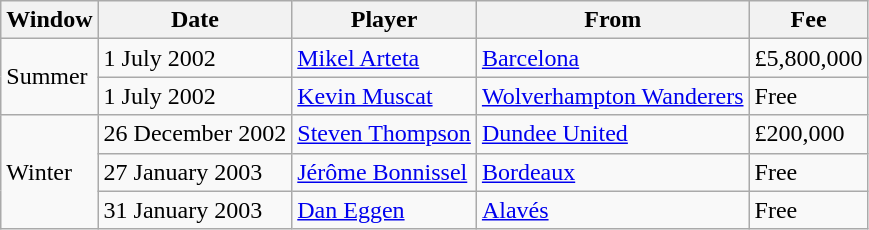<table class="wikitable sortable">
<tr>
<th>Window</th>
<th>Date</th>
<th>Player</th>
<th>From</th>
<th>Fee</th>
</tr>
<tr>
<td rowspan=2>Summer</td>
<td>1 July 2002</td>
<td> <a href='#'>Mikel Arteta</a></td>
<td> <a href='#'>Barcelona</a></td>
<td>£5,800,000</td>
</tr>
<tr>
<td>1 July 2002</td>
<td> <a href='#'>Kevin Muscat</a></td>
<td> <a href='#'>Wolverhampton Wanderers</a></td>
<td>Free</td>
</tr>
<tr>
<td rowspan=3>Winter</td>
<td>26 December 2002</td>
<td> <a href='#'>Steven Thompson</a></td>
<td> <a href='#'>Dundee United</a></td>
<td>£200,000</td>
</tr>
<tr>
<td>27 January 2003</td>
<td> <a href='#'>Jérôme Bonnissel</a></td>
<td> <a href='#'>Bordeaux</a></td>
<td>Free</td>
</tr>
<tr>
<td>31 January 2003</td>
<td> <a href='#'>Dan Eggen</a></td>
<td> <a href='#'>Alavés</a></td>
<td>Free</td>
</tr>
</table>
